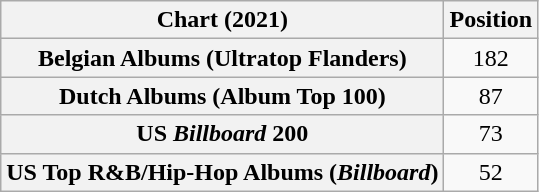<table class="wikitable sortable plainrowheaders" style="text-align:center">
<tr>
<th>Chart (2021)</th>
<th>Position</th>
</tr>
<tr>
<th scope="row">Belgian Albums (Ultratop Flanders)</th>
<td>182</td>
</tr>
<tr>
<th scope="row">Dutch Albums (Album Top 100)</th>
<td>87</td>
</tr>
<tr>
<th scope="row">US <em>Billboard</em> 200</th>
<td>73</td>
</tr>
<tr>
<th scope="row">US Top R&B/Hip-Hop Albums (<em>Billboard</em>)</th>
<td>52</td>
</tr>
</table>
